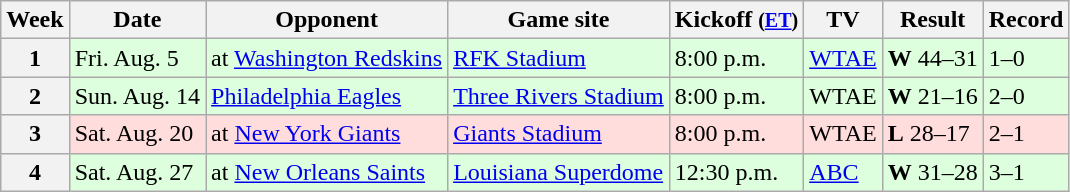<table class="wikitable">
<tr>
<th>Week</th>
<th>Date</th>
<th>Opponent</th>
<th>Game site</th>
<th>Kickoff <small>(<a href='#'>ET</a>)</small></th>
<th>TV</th>
<th>Result</th>
<th>Record</th>
</tr>
<tr style="background:#dfd;">
<th>1</th>
<td>Fri. Aug. 5</td>
<td>at <a href='#'>Washington Redskins</a></td>
<td><a href='#'>RFK Stadium</a></td>
<td>8:00 p.m.</td>
<td><a href='#'>WTAE</a></td>
<td><strong>W</strong> 44–31</td>
<td>1–0</td>
</tr>
<tr style="background:#dfd;">
<th>2</th>
<td>Sun. Aug. 14</td>
<td><a href='#'>Philadelphia Eagles</a></td>
<td><a href='#'>Three Rivers Stadium</a></td>
<td>8:00 p.m.</td>
<td>WTAE</td>
<td><strong>W</strong> 21–16</td>
<td>2–0</td>
</tr>
<tr style="background:#fdd;">
<th>3</th>
<td>Sat. Aug. 20</td>
<td>at <a href='#'>New York Giants</a></td>
<td><a href='#'>Giants Stadium</a></td>
<td>8:00 p.m.</td>
<td>WTAE</td>
<td><strong>L</strong> 28–17</td>
<td>2–1</td>
</tr>
<tr style="background:#dfd;">
<th>4</th>
<td>Sat. Aug. 27</td>
<td>at <a href='#'>New Orleans Saints</a></td>
<td><a href='#'>Louisiana Superdome</a></td>
<td>12:30 p.m.</td>
<td><a href='#'>ABC</a></td>
<td><strong>W</strong> 31–28</td>
<td>3–1</td>
</tr>
</table>
